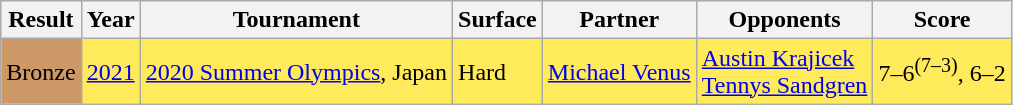<table class="sortable wikitable">
<tr>
<th>Result</th>
<th>Year</th>
<th>Tournament</th>
<th>Surface</th>
<th>Partner</th>
<th>Opponents</th>
<th class=unsortable>Score</th>
</tr>
<tr bgcolor=FFEA5C>
<td bgcolor=cc9966>Bronze</td>
<td><a href='#'>2021</a></td>
<td><a href='#'>2020 Summer Olympics</a>, Japan</td>
<td>Hard</td>
<td> <a href='#'>Michael Venus</a></td>
<td> <a href='#'>Austin Krajicek</a> <br> <a href='#'>Tennys Sandgren</a></td>
<td>7–6<sup>(7–3)</sup>, 6–2</td>
</tr>
</table>
